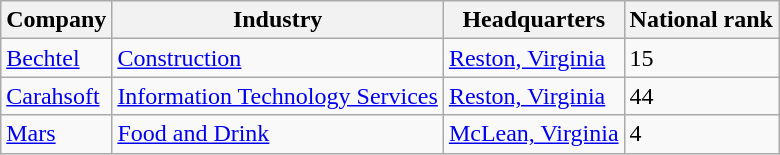<table class="wikitable sortable" style="text-align:left">
<tr>
<th>Company</th>
<th>Industry</th>
<th>Headquarters</th>
<th>National rank</th>
</tr>
<tr>
<td><a href='#'>Bechtel</a></td>
<td><a href='#'>Construction</a></td>
<td><a href='#'>Reston, Virginia</a></td>
<td>15</td>
</tr>
<tr>
<td><a href='#'>Carahsoft</a></td>
<td><a href='#'>Information Technology Services</a></td>
<td data-sort-value="vareston"><a href='#'>Reston, Virginia</a></td>
<td>44</td>
</tr>
<tr>
<td><a href='#'>Mars</a></td>
<td><a href='#'>Food and Drink</a></td>
<td data-sort-value="vamclean"><a href='#'>McLean, Virginia</a></td>
<td>4</td>
</tr>
</table>
